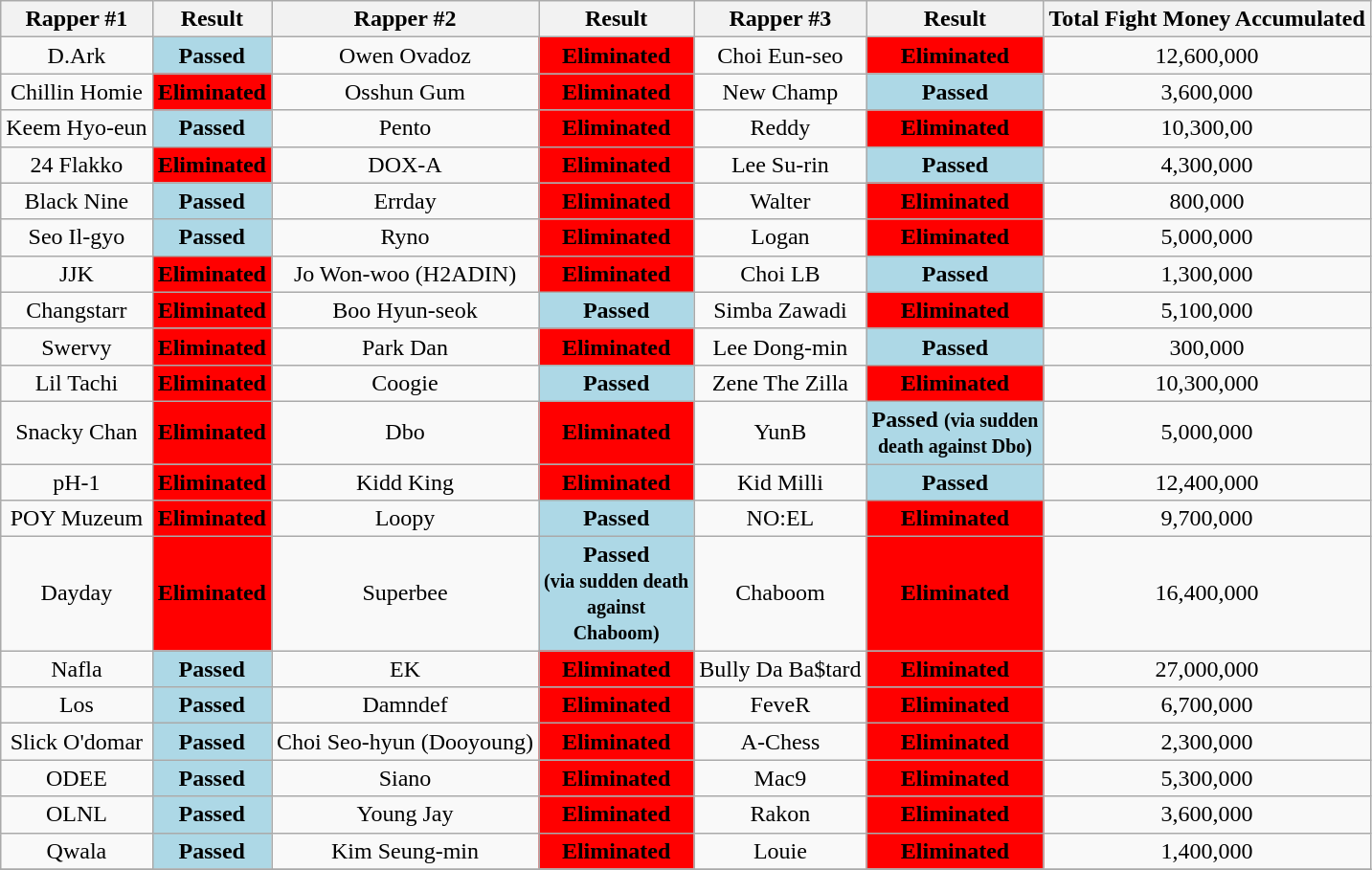<table class="wikitable" style="text-align:center">
<tr>
<th>Rapper #1</th>
<th>Result</th>
<th>Rapper #2</th>
<th>Result</th>
<th>Rapper #3</th>
<th>Result</th>
<th>Total Fight Money Accumulated</th>
</tr>
<tr>
<td>D.Ark</td>
<td style="background:lightblue"><strong>Passed</strong></td>
<td>Owen Ovadoz</td>
<td style="background:red"><strong>Eliminated</strong></td>
<td>Choi Eun-seo</td>
<td style="background:red"><strong>Eliminated</strong></td>
<td>12,600,000</td>
</tr>
<tr>
<td>Chillin Homie</td>
<td style="background:red"><strong>Eliminated</strong></td>
<td>Osshun Gum</td>
<td style="background:red"><strong>Eliminated</strong></td>
<td>New Champ</td>
<td style="background:lightblue"><strong>Passed</strong></td>
<td>3,600,000</td>
</tr>
<tr>
<td>Keem Hyo-eun</td>
<td style="background:lightblue"><strong>Passed</strong></td>
<td>Pento</td>
<td style="background:red"><strong>Eliminated</strong></td>
<td>Reddy</td>
<td style="background:red"><strong>Eliminated</strong></td>
<td>10,300,00</td>
</tr>
<tr>
<td>24 Flakko</td>
<td style="background:red"><strong>Eliminated</strong></td>
<td>DOX-A</td>
<td style="background:red"><strong>Eliminated</strong></td>
<td>Lee Su-rin</td>
<td style="background:lightblue"><strong>Passed</strong></td>
<td>4,300,000</td>
</tr>
<tr>
<td>Black Nine</td>
<td style="background:lightblue"><strong>Passed</strong></td>
<td>Errday</td>
<td style="background:red"><strong>Eliminated</strong></td>
<td>Walter</td>
<td style="background:red"><strong>Eliminated</strong></td>
<td>800,000</td>
</tr>
<tr>
<td>Seo Il-gyo</td>
<td style="background:lightblue"><strong>Passed</strong></td>
<td>Ryno</td>
<td style="background:red"><strong>Eliminated</strong></td>
<td>Logan</td>
<td style="background:red"><strong>Eliminated</strong></td>
<td>5,000,000</td>
</tr>
<tr>
<td>JJK</td>
<td style="background:red"><strong>Eliminated</strong></td>
<td>Jo Won-woo (H2ADIN)</td>
<td style="background:red"><strong>Eliminated</strong></td>
<td>Choi LB</td>
<td style="background:lightblue"><strong>Passed</strong></td>
<td>1,300,000</td>
</tr>
<tr>
<td>Changstarr</td>
<td style="background:red"><strong>Eliminated</strong></td>
<td>Boo Hyun-seok</td>
<td style="background:lightblue"><strong>Passed</strong></td>
<td>Simba Zawadi</td>
<td style="background:red"><strong>Eliminated</strong></td>
<td>5,100,000</td>
</tr>
<tr>
<td>Swervy</td>
<td style="background:red"><strong>Eliminated</strong></td>
<td>Park Dan</td>
<td style="background:red"><strong>Eliminated</strong></td>
<td>Lee Dong-min</td>
<td style="background:lightblue"><strong>Passed</strong></td>
<td>300,000</td>
</tr>
<tr>
<td>Lil Tachi</td>
<td style="background:red"><strong>Eliminated</strong></td>
<td>Coogie</td>
<td style="background:lightblue"><strong>Passed</strong></td>
<td>Zene The Zilla</td>
<td style="background:red"><strong>Eliminated</strong></td>
<td>10,300,000</td>
</tr>
<tr>
<td>Snacky Chan</td>
<td style="background:red"><strong>Eliminated</strong></td>
<td>Dbo</td>
<td style="background:red"><strong>Eliminated</strong></td>
<td>YunB</td>
<td style="background:lightblue"><strong>Passed <small> (via sudden <br> death against Dbo)</small> </strong></td>
<td>5,000,000</td>
</tr>
<tr>
<td>pH-1</td>
<td style="background:red"><strong>Eliminated</strong></td>
<td>Kidd King</td>
<td style="background:red"><strong>Eliminated</strong></td>
<td>Kid Milli</td>
<td style="background:lightblue"><strong>Passed</strong></td>
<td>12,400,000</td>
</tr>
<tr>
<td>POY Muzeum</td>
<td style="background:red"><strong>Eliminated</strong></td>
<td>Loopy</td>
<td style="background:lightblue"><strong>Passed</strong></td>
<td>NO:EL</td>
<td style="background:red"><strong>Eliminated</strong></td>
<td>9,700,000</td>
</tr>
<tr>
<td>Dayday</td>
<td style="background:red"><strong>Eliminated</strong></td>
<td>Superbee</td>
<td style="background:lightblue"><strong>Passed <br> <small> (via sudden death <br> against <br> Chaboom) </small></strong></td>
<td>Chaboom</td>
<td style="background:red"><strong>Eliminated</strong></td>
<td>16,400,000</td>
</tr>
<tr>
<td>Nafla</td>
<td style="background:lightblue"><strong>Passed</strong></td>
<td>EK</td>
<td style="background:red"><strong>Eliminated</strong></td>
<td>Bully Da Ba$tard</td>
<td style="background:red"><strong>Eliminated</strong></td>
<td>27,000,000</td>
</tr>
<tr>
<td>Los</td>
<td style="background:lightblue"><strong>Passed</strong></td>
<td>Damndef</td>
<td style="background:red"><strong>Eliminated</strong></td>
<td>FeveR</td>
<td style="background:red"><strong>Eliminated</strong></td>
<td>6,700,000</td>
</tr>
<tr>
<td>Slick O'domar</td>
<td style="background:lightblue"><strong>Passed</strong></td>
<td>Choi Seo-hyun (Dooyoung)</td>
<td style="background:red"><strong>Eliminated</strong></td>
<td>A-Chess</td>
<td style="background:red"><strong>Eliminated</strong></td>
<td>2,300,000</td>
</tr>
<tr>
<td>ODEE</td>
<td style="background:lightblue"><strong>Passed</strong></td>
<td>Siano</td>
<td style="background:red"><strong>Eliminated</strong></td>
<td>Mac9</td>
<td style="background:red"><strong>Eliminated</strong></td>
<td>5,300,000</td>
</tr>
<tr>
<td>OLNL</td>
<td style="background:lightblue"><strong>Passed</strong></td>
<td>Young Jay</td>
<td style="background:red"><strong>Eliminated</strong></td>
<td>Rakon</td>
<td style="background:red"><strong>Eliminated</strong></td>
<td>3,600,000</td>
</tr>
<tr>
<td>Qwala</td>
<td style="background:lightblue"><strong>Passed</strong></td>
<td>Kim Seung-min</td>
<td style="background:red"><strong>Eliminated</strong></td>
<td>Louie</td>
<td style="background:red"><strong>Eliminated</strong></td>
<td>1,400,000</td>
</tr>
<tr>
</tr>
</table>
